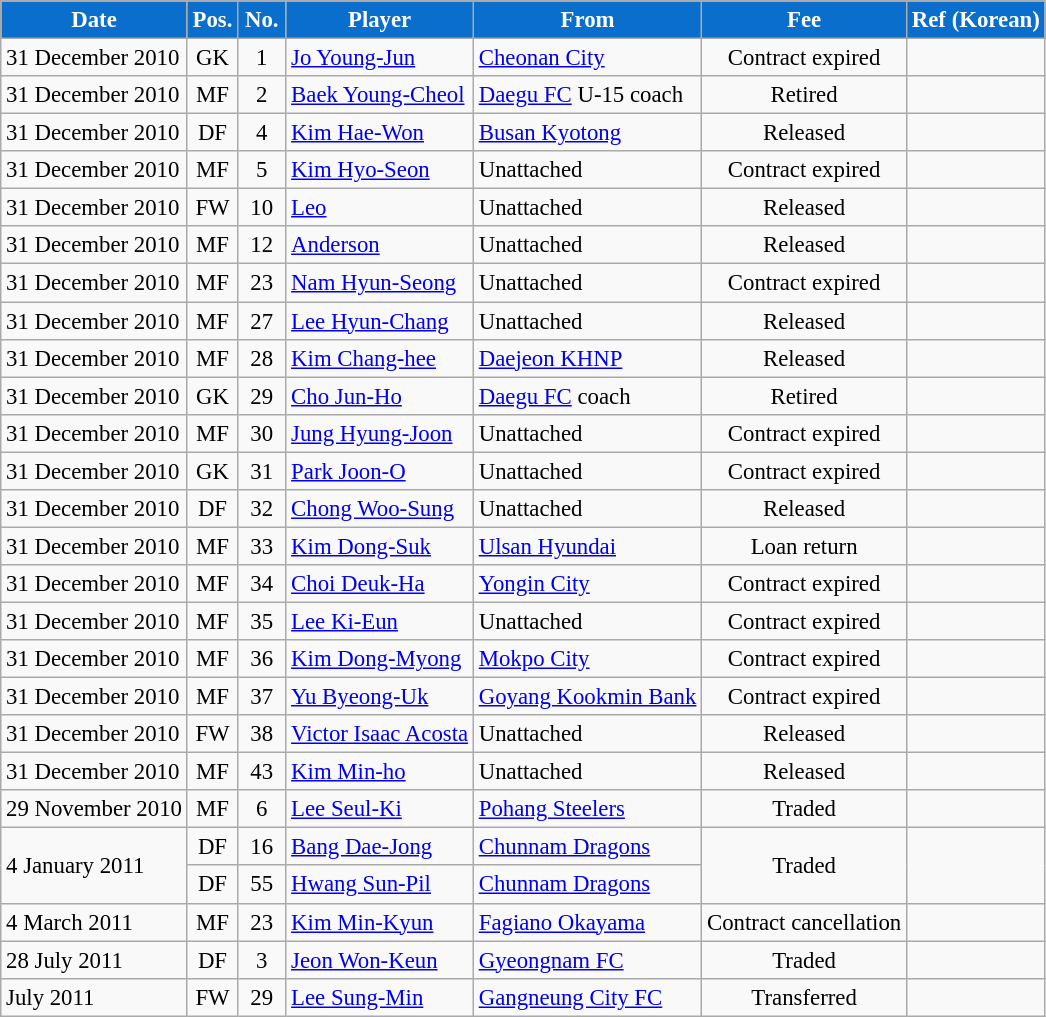<table class="wikitable" style="font-size: 95%; text-align: center">
<tr>
<th style="background: #0A6ECD; color:white">Date</th>
<th style="background: #0A6ECD; color:white" width=25px>Pos.</th>
<th style="background: #0A6ECD; color:white" width=25px>No.</th>
<th style="background: #0A6ECD; color:white">Player</th>
<th style="background: #0A6ECD; color:white">From</th>
<th style="background: #0A6ECD; color:white">Fee</th>
<th style="background: #0A6ECD; color:white">Ref (Korean)</th>
</tr>
<tr>
<td align=left>31 December 2010</td>
<td>GK</td>
<td>1</td>
<td align=left> <a href='#'>Jo Young-Jun</a></td>
<td align=left> <a href='#'>Cheonan City</a></td>
<td>Contract expired</td>
<td></td>
</tr>
<tr>
<td align=left>31 December 2010</td>
<td>MF</td>
<td>2</td>
<td align=left> <a href='#'>Baek Young-Cheol</a></td>
<td align=left><a href='#'>Daegu FC</a> U-15 coach</td>
<td>Retired</td>
<td></td>
</tr>
<tr>
<td align=left>31 December 2010</td>
<td>DF</td>
<td>4</td>
<td align=left> <a href='#'>Kim Hae-Won</a></td>
<td align=left> <a href='#'>Busan Kyotong</a></td>
<td>Released</td>
<td></td>
</tr>
<tr>
<td align=left>31 December 2010</td>
<td>MF</td>
<td>5</td>
<td align=left> <a href='#'>Kim Hyo-Seon</a></td>
<td align=left>Unattached</td>
<td>Contract expired</td>
<td></td>
</tr>
<tr>
<td align=left>31 December 2010</td>
<td>FW</td>
<td>10</td>
<td align=left> <a href='#'>Leo</a></td>
<td align=left>Unattached</td>
<td>Released</td>
<td></td>
</tr>
<tr>
<td align=left>31 December 2010</td>
<td>MF</td>
<td>12</td>
<td align=left> <a href='#'>Anderson</a></td>
<td align=left>Unattached</td>
<td>Released</td>
<td></td>
</tr>
<tr>
<td align=left>31 December 2010</td>
<td>MF</td>
<td>23</td>
<td align=left> <a href='#'>Nam Hyun-Seong</a></td>
<td align=left>Unattached</td>
<td>Contract expired</td>
<td></td>
</tr>
<tr>
<td align=left>31 December 2010</td>
<td>MF</td>
<td>27</td>
<td align=left> <a href='#'>Lee Hyun-Chang</a></td>
<td align=left>Unattached</td>
<td>Released</td>
<td></td>
</tr>
<tr>
<td align=left>31 December 2010</td>
<td>MF</td>
<td>28</td>
<td align=left> <a href='#'>Kim Chang-hee</a></td>
<td align=left> <a href='#'>Daejeon KHNP</a></td>
<td>Released</td>
<td></td>
</tr>
<tr>
<td align=left>31 December 2010</td>
<td>GK</td>
<td>29</td>
<td align=left> <a href='#'>Cho Jun-Ho</a></td>
<td align=left><a href='#'>Daegu FC</a> coach</td>
<td>Retired</td>
<td></td>
</tr>
<tr>
<td align=left>31 December 2010</td>
<td>MF</td>
<td>30</td>
<td align=left> <a href='#'>Jung Hyung-Joon</a></td>
<td align=left>Unattached</td>
<td>Contract expired</td>
<td></td>
</tr>
<tr>
<td align=left>31 December 2010</td>
<td>GK</td>
<td>31</td>
<td align=left> <a href='#'>Park Joon-O</a></td>
<td align=left>Unattached</td>
<td>Contract expired</td>
<td></td>
</tr>
<tr>
<td align=left>31 December 2010</td>
<td>DF</td>
<td>32</td>
<td align=left> <a href='#'>Chong Woo-Sung</a></td>
<td align=left>Unattached</td>
<td>Released</td>
<td></td>
</tr>
<tr>
<td align=left>31 December 2010</td>
<td>MF</td>
<td>33</td>
<td align=left> <a href='#'>Kim Dong-Suk</a></td>
<td align=left> <a href='#'>Ulsan Hyundai</a></td>
<td>Loan return</td>
<td></td>
</tr>
<tr>
<td align=left>31 December 2010</td>
<td>MF</td>
<td>34</td>
<td align=left> <a href='#'>Choi Deuk-Ha</a></td>
<td align=left> <a href='#'>Yongin City</a></td>
<td>Contract expired</td>
<td></td>
</tr>
<tr>
<td align=left>31 December 2010</td>
<td>MF</td>
<td>35</td>
<td align=left> <a href='#'>Lee Ki-Eun</a></td>
<td align=left>Unattached</td>
<td>Contract expired</td>
<td></td>
</tr>
<tr>
<td align=left>31 December 2010</td>
<td>MF</td>
<td>36</td>
<td align=left> <a href='#'>Kim Dong-Myong</a></td>
<td align=left> <a href='#'>Mokpo City</a></td>
<td>Contract expired</td>
<td></td>
</tr>
<tr>
<td align=left>31 December 2010</td>
<td>MF</td>
<td>37</td>
<td align=left> <a href='#'>Yu Byeong-Uk</a></td>
<td align=left> <a href='#'>Goyang Kookmin Bank</a></td>
<td>Contract expired</td>
<td></td>
</tr>
<tr>
<td align=left>31 December 2010</td>
<td>FW</td>
<td>38</td>
<td align=left> <a href='#'>Victor Isaac Acosta</a></td>
<td align=left>Unattached</td>
<td>Released</td>
<td></td>
</tr>
<tr>
<td align=left>31 December 2010</td>
<td>MF</td>
<td>43</td>
<td align=left> <a href='#'>Kim Min-ho</a></td>
<td align=left>Unattached</td>
<td>Released</td>
<td></td>
</tr>
<tr>
<td align=left>29 November 2010</td>
<td>MF</td>
<td>6</td>
<td align=left> <a href='#'>Lee Seul-Ki</a></td>
<td align=left> <a href='#'>Pohang Steelers</a></td>
<td>Traded</td>
<td><small></small></td>
</tr>
<tr>
<td rowspan="2" align=left>4 January 2011</td>
<td>DF</td>
<td>16</td>
<td align=left> <a href='#'>Bang Dae-Jong</a></td>
<td align=left> <a href='#'>Chunnam Dragons</a></td>
<td rowspan="2">Traded</td>
<td rowspan="2"><small></small></td>
</tr>
<tr>
<td>DF</td>
<td>55</td>
<td align=left> <a href='#'>Hwang Sun-Pil</a></td>
<td align=left> <a href='#'>Chunnam Dragons</a></td>
</tr>
<tr>
<td align=left>4 March 2011</td>
<td>MF</td>
<td>23</td>
<td align=left> <a href='#'>Kim Min-Kyun</a></td>
<td align=left> <a href='#'>Fagiano Okayama</a></td>
<td>Contract cancellation</td>
<td></td>
</tr>
<tr>
<td align=left>28 July 2011</td>
<td>DF</td>
<td>3</td>
<td align=left> <a href='#'>Jeon Won-Keun</a></td>
<td align=left> <a href='#'>Gyeongnam FC</a></td>
<td>Traded</td>
<td></td>
</tr>
<tr>
<td align=left>July 2011</td>
<td>FW</td>
<td>29</td>
<td align=left> <a href='#'>Lee Sung-Min</a></td>
<td align=left> <a href='#'>Gangneung City FC</a></td>
<td>Transferred</td>
<td></td>
</tr>
</table>
